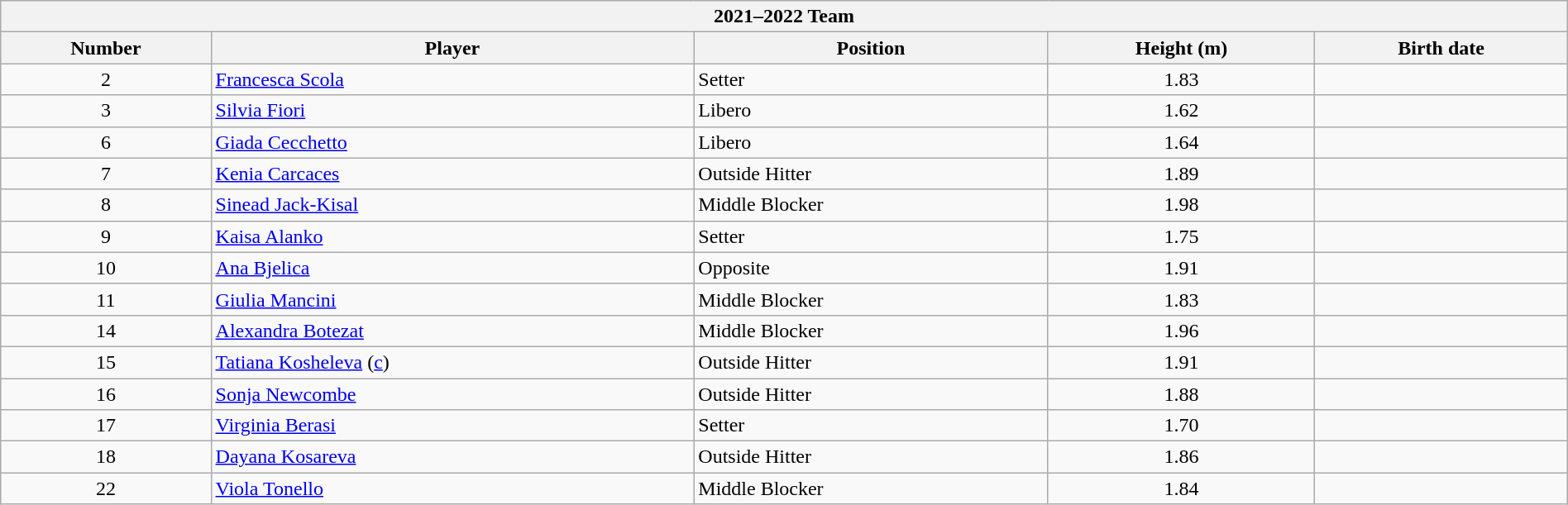<table class="wikitable collapsible collapsed" style="width:100%;">
<tr>
<th colspan=5><strong>2021–2022 Team</strong></th>
</tr>
<tr>
<th>Number</th>
<th>Player</th>
<th>Position</th>
<th>Height (m)</th>
<th>Birth date</th>
</tr>
<tr>
<td align=center>2</td>
<td> <a href='#'>Francesca Scola</a></td>
<td>Setter</td>
<td align=center>1.83</td>
<td></td>
</tr>
<tr>
<td align=center>3</td>
<td> <a href='#'>Silvia Fiori</a></td>
<td>Libero</td>
<td align=center>1.62</td>
<td></td>
</tr>
<tr>
<td align=center>6</td>
<td> <a href='#'>Giada Cecchetto</a></td>
<td>Libero</td>
<td align=center>1.64</td>
<td></td>
</tr>
<tr>
<td align=center>7</td>
<td> <a href='#'>Kenia Carcaces</a></td>
<td>Outside Hitter</td>
<td align=center>1.89</td>
<td></td>
</tr>
<tr>
<td align=center>8</td>
<td> <a href='#'>Sinead Jack-Kisal</a></td>
<td>Middle Blocker</td>
<td align=center>1.98</td>
<td></td>
</tr>
<tr>
<td align=center>9</td>
<td> <a href='#'>Kaisa Alanko</a></td>
<td>Setter</td>
<td align=center>1.75</td>
<td></td>
</tr>
<tr>
<td align=center>10</td>
<td> <a href='#'>Ana Bjelica</a></td>
<td>Opposite</td>
<td align=center>1.91</td>
<td></td>
</tr>
<tr>
<td align=center>11</td>
<td> <a href='#'>Giulia Mancini</a></td>
<td>Middle Blocker</td>
<td align=center>1.83</td>
<td></td>
</tr>
<tr>
<td align=center>14</td>
<td> <a href='#'>Alexandra Botezat</a></td>
<td>Middle Blocker</td>
<td align=center>1.96</td>
<td></td>
</tr>
<tr>
<td align=center>15</td>
<td> <a href='#'>Tatiana Kosheleva</a> (<a href='#'>c</a>)</td>
<td>Outside Hitter</td>
<td align=center>1.91</td>
<td></td>
</tr>
<tr>
<td align=center>16</td>
<td> <a href='#'>Sonja Newcombe</a></td>
<td>Outside Hitter</td>
<td align=center>1.88</td>
<td></td>
</tr>
<tr>
<td align=center>17</td>
<td> <a href='#'>Virginia Berasi</a></td>
<td>Setter</td>
<td align=center>1.70</td>
<td></td>
</tr>
<tr>
<td align=center>18</td>
<td> <a href='#'>Dayana Kosareva</a></td>
<td>Outside Hitter</td>
<td align=center>1.86</td>
<td></td>
</tr>
<tr>
<td align=center>22</td>
<td> <a href='#'>Viola Tonello</a></td>
<td>Middle Blocker</td>
<td align=center>1.84</td>
<td></td>
</tr>
</table>
